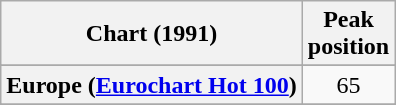<table class="wikitable sortable plainrowheaders" style="text-align:center">
<tr>
<th>Chart (1991)</th>
<th>Peak<br>position</th>
</tr>
<tr>
</tr>
<tr>
</tr>
<tr>
<th scope="row">Europe (<a href='#'>Eurochart Hot 100</a>)</th>
<td>65</td>
</tr>
<tr>
</tr>
<tr>
</tr>
<tr>
</tr>
<tr>
</tr>
<tr>
</tr>
<tr>
</tr>
<tr>
</tr>
</table>
